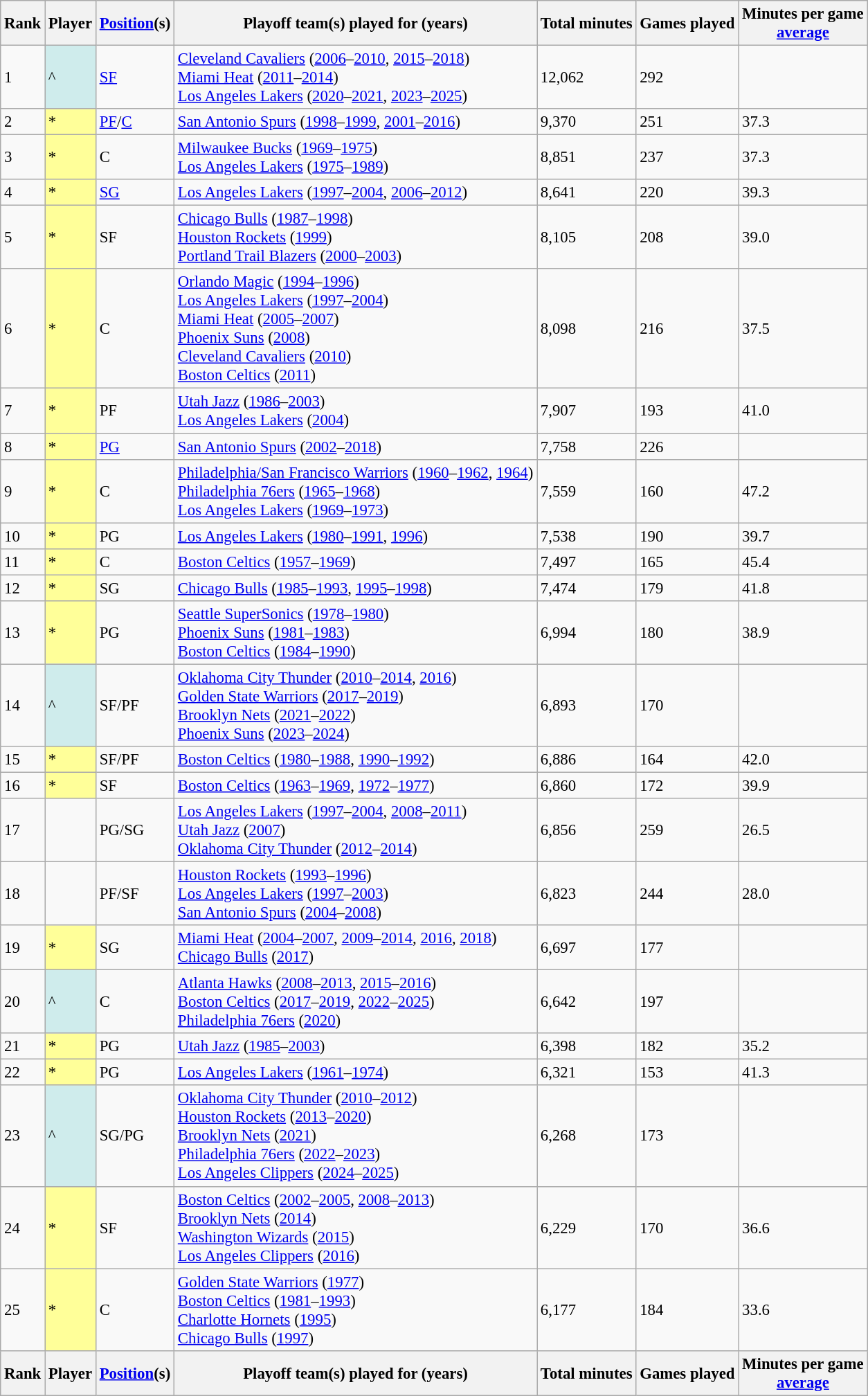<table class="wikitable sortable" style="font-size: 95%;">
<tr>
<th>Rank</th>
<th>Player</th>
<th><a href='#'>Position</a>(s)</th>
<th class="unsortable">Playoff team(s) played for (years)</th>
<th>Total minutes</th>
<th>Games played</th>
<th>Minutes per game<br><a href='#'>average</a></th>
</tr>
<tr>
<td>1</td>
<td bgcolor="#CFECEC">^</td>
<td><a href='#'>SF</a></td>
<td><a href='#'>Cleveland Cavaliers</a> (<a href='#'>2006</a>–<a href='#'>2010</a>, <a href='#'>2015</a>–<a href='#'>2018</a>)<br><a href='#'>Miami Heat</a> (<a href='#'>2011</a>–<a href='#'>2014</a>)<br><a href='#'>Los Angeles Lakers</a> (<a href='#'>2020</a>–<a href='#'>2021</a>, <a href='#'>2023</a>–<a href='#'>2025</a>)</td>
<td>12,062</td>
<td>292</td>
<td></td>
</tr>
<tr>
<td>2</td>
<td bgcolor="#FFFF99">*</td>
<td><a href='#'>PF</a>/<a href='#'>C</a></td>
<td><a href='#'>San Antonio Spurs</a> (<a href='#'>1998</a>–<a href='#'>1999</a>, <a href='#'>2001</a>–<a href='#'>2016</a>)</td>
<td>9,370</td>
<td>251</td>
<td>37.3</td>
</tr>
<tr>
<td>3</td>
<td bgcolor="#FFFF99">*</td>
<td>C</td>
<td><a href='#'>Milwaukee Bucks</a> (<a href='#'>1969</a>–<a href='#'>1975</a>)<br><a href='#'>Los Angeles Lakers</a> (<a href='#'>1975</a>–<a href='#'>1989</a>)</td>
<td>8,851</td>
<td>237</td>
<td>37.3</td>
</tr>
<tr>
<td>4</td>
<td bgcolor="#FFFF99">*</td>
<td><a href='#'>SG</a></td>
<td><a href='#'>Los Angeles Lakers</a> (<a href='#'>1997</a>–<a href='#'>2004</a>, <a href='#'>2006</a>–<a href='#'>2012</a>)</td>
<td>8,641</td>
<td>220</td>
<td>39.3</td>
</tr>
<tr>
<td>5</td>
<td bgcolor="#FFFF99">*</td>
<td>SF</td>
<td><a href='#'>Chicago Bulls</a> (<a href='#'>1987</a>–<a href='#'>1998</a>)<br><a href='#'>Houston Rockets</a> (<a href='#'>1999</a>)<br><a href='#'>Portland Trail Blazers</a> (<a href='#'>2000</a>–<a href='#'>2003</a>)</td>
<td>8,105</td>
<td>208</td>
<td>39.0</td>
</tr>
<tr>
<td>6</td>
<td bgcolor="#FFFF99">*</td>
<td>C</td>
<td><a href='#'>Orlando Magic</a> (<a href='#'>1994</a>–<a href='#'>1996</a>)<br><a href='#'>Los Angeles Lakers</a> (<a href='#'>1997</a>–<a href='#'>2004</a>)<br><a href='#'>Miami Heat</a> (<a href='#'>2005</a>–<a href='#'>2007</a>)<br><a href='#'>Phoenix Suns</a> (<a href='#'>2008</a>)<br><a href='#'>Cleveland Cavaliers</a> (<a href='#'>2010</a>)<br><a href='#'>Boston Celtics</a> (<a href='#'>2011</a>)</td>
<td>8,098</td>
<td>216</td>
<td>37.5</td>
</tr>
<tr>
<td>7</td>
<td bgcolor="#FFFF99">*</td>
<td>PF</td>
<td><a href='#'>Utah Jazz</a> (<a href='#'>1986</a>–<a href='#'>2003</a>)<br><a href='#'>Los Angeles Lakers</a> (<a href='#'>2004</a>)</td>
<td>7,907</td>
<td>193</td>
<td>41.0</td>
</tr>
<tr>
<td>8</td>
<td bgcolor="FFFF99">*</td>
<td><a href='#'>PG</a></td>
<td><a href='#'>San Antonio Spurs</a> (<a href='#'>2002</a>–<a href='#'>2018</a>)</td>
<td>7,758</td>
<td>226</td>
<td></td>
</tr>
<tr>
<td>9</td>
<td bgcolor="#FFFF99">*</td>
<td>C</td>
<td><a href='#'>Philadelphia/San Francisco Warriors</a> (<a href='#'>1960</a>–<a href='#'>1962</a>, <a href='#'>1964</a>)<br><a href='#'>Philadelphia 76ers</a> (<a href='#'>1965</a>–<a href='#'>1968</a>)<br><a href='#'>Los Angeles Lakers</a> (<a href='#'>1969</a>–<a href='#'>1973</a>)</td>
<td>7,559</td>
<td>160</td>
<td>47.2</td>
</tr>
<tr>
<td>10</td>
<td bgcolor="#FFFF99">*</td>
<td>PG</td>
<td><a href='#'>Los Angeles Lakers</a> (<a href='#'>1980</a>–<a href='#'>1991</a>, <a href='#'>1996</a>)</td>
<td>7,538</td>
<td>190</td>
<td>39.7</td>
</tr>
<tr>
<td>11</td>
<td bgcolor="#FFFF99">*</td>
<td>C</td>
<td><a href='#'>Boston Celtics</a> (<a href='#'>1957</a>–<a href='#'>1969</a>)</td>
<td>7,497</td>
<td>165</td>
<td>45.4</td>
</tr>
<tr>
<td>12</td>
<td bgcolor="#FFFF99">*</td>
<td>SG</td>
<td><a href='#'>Chicago Bulls</a> (<a href='#'>1985</a>–<a href='#'>1993</a>, <a href='#'>1995</a>–<a href='#'>1998</a>)</td>
<td>7,474</td>
<td>179</td>
<td>41.8</td>
</tr>
<tr>
<td>13</td>
<td bgcolor="#FFFF99">*</td>
<td>PG</td>
<td><a href='#'>Seattle SuperSonics</a> (<a href='#'>1978</a>–<a href='#'>1980</a>)<br><a href='#'>Phoenix Suns</a> (<a href='#'>1981</a>–<a href='#'>1983</a>)<br><a href='#'>Boston Celtics</a> (<a href='#'>1984</a>–<a href='#'>1990</a>)</td>
<td>6,994</td>
<td>180</td>
<td>38.9</td>
</tr>
<tr>
<td>14</td>
<td bgcolor="#CFECEC">^</td>
<td>SF/PF</td>
<td><a href='#'>Oklahoma City Thunder</a> (<a href='#'>2010</a>–<a href='#'>2014</a>, <a href='#'>2016</a>)<br><a href='#'>Golden State Warriors</a> (<a href='#'>2017</a>–<a href='#'>2019</a>)<br><a href='#'>Brooklyn Nets</a> (<a href='#'>2021</a>–<a href='#'>2022</a>)<br><a href='#'>Phoenix Suns</a> (<a href='#'>2023</a>–<a href='#'>2024</a>)</td>
<td>6,893</td>
<td>170</td>
<td></td>
</tr>
<tr>
<td>15</td>
<td bgcolor="#FFFF99">*</td>
<td>SF/PF</td>
<td><a href='#'>Boston Celtics</a> (<a href='#'>1980</a>–<a href='#'>1988</a>, <a href='#'>1990</a>–<a href='#'>1992</a>)</td>
<td>6,886</td>
<td>164</td>
<td>42.0</td>
</tr>
<tr>
<td>16</td>
<td bgcolor="#FFFF99">*</td>
<td>SF</td>
<td><a href='#'>Boston Celtics</a> (<a href='#'>1963</a>–<a href='#'>1969</a>, <a href='#'>1972</a>–<a href='#'>1977</a>)</td>
<td>6,860</td>
<td>172</td>
<td>39.9</td>
</tr>
<tr>
<td>17</td>
<td></td>
<td>PG/SG</td>
<td><a href='#'>Los Angeles Lakers</a> (<a href='#'>1997</a>–<a href='#'>2004</a>, <a href='#'>2008</a>–<a href='#'>2011</a>)<br><a href='#'>Utah Jazz</a> (<a href='#'>2007</a>)<br><a href='#'>Oklahoma City Thunder</a> (<a href='#'>2012</a>–<a href='#'>2014</a>)</td>
<td>6,856</td>
<td>259</td>
<td>26.5</td>
</tr>
<tr>
<td>18</td>
<td></td>
<td>PF/SF</td>
<td><a href='#'>Houston Rockets</a> (<a href='#'>1993</a>–<a href='#'>1996</a>)<br><a href='#'>Los Angeles Lakers</a> (<a href='#'>1997</a>–<a href='#'>2003</a>)<br><a href='#'>San Antonio Spurs</a> (<a href='#'>2004</a>–<a href='#'>2008</a>)</td>
<td>6,823</td>
<td>244</td>
<td>28.0</td>
</tr>
<tr>
<td>19</td>
<td bgcolor="FFFF99">*</td>
<td>SG</td>
<td><a href='#'>Miami Heat</a> (<a href='#'>2004</a>–<a href='#'>2007</a>, <a href='#'>2009</a>–<a href='#'>2014</a>, <a href='#'>2016</a>, <a href='#'>2018</a>)<br><a href='#'>Chicago Bulls</a> (<a href='#'>2017</a>)</td>
<td>6,697</td>
<td>177</td>
<td></td>
</tr>
<tr>
<td>20</td>
<td bgcolor="#CFECEC">^</td>
<td>C</td>
<td><a href='#'>Atlanta Hawks</a> (<a href='#'>2008</a>–<a href='#'>2013</a>, <a href='#'>2015</a>–<a href='#'>2016</a>)<br><a href='#'>Boston Celtics</a> (<a href='#'>2017</a>–<a href='#'>2019</a>, <a href='#'>2022</a>–<a href='#'>2025</a>)<br><a href='#'>Philadelphia 76ers</a> (<a href='#'>2020</a>)</td>
<td>6,642</td>
<td>197</td>
<td></td>
</tr>
<tr>
<td>21</td>
<td bgcolor="#FFFF99">*</td>
<td>PG</td>
<td><a href='#'>Utah Jazz</a> (<a href='#'>1985</a>–<a href='#'>2003</a>)</td>
<td>6,398</td>
<td>182</td>
<td>35.2</td>
</tr>
<tr>
<td>22</td>
<td bgcolor="#FFFF99">*</td>
<td>PG</td>
<td><a href='#'>Los Angeles Lakers</a> (<a href='#'>1961</a>–<a href='#'>1974</a>)</td>
<td>6,321</td>
<td>153</td>
<td>41.3</td>
</tr>
<tr>
<td>23</td>
<td bgcolor="#CFECEC">^</td>
<td>SG/PG</td>
<td><a href='#'>Oklahoma City Thunder</a> (<a href='#'>2010</a>–<a href='#'>2012</a>)<br><a href='#'>Houston Rockets</a> (<a href='#'>2013</a>–<a href='#'>2020</a>)<br><a href='#'>Brooklyn Nets</a> (<a href='#'>2021</a>)<br><a href='#'>Philadelphia 76ers</a> (<a href='#'>2022</a>–<a href='#'>2023</a>)<br><a href='#'>Los Angeles Clippers</a> (<a href='#'>2024</a>–<a href='#'>2025</a>)</td>
<td>6,268</td>
<td>173</td>
<td></td>
</tr>
<tr>
<td>24</td>
<td bgcolor="#FFFF99">*</td>
<td>SF</td>
<td><a href='#'>Boston Celtics</a> (<a href='#'>2002</a>–<a href='#'>2005</a>, <a href='#'>2008</a>–<a href='#'>2013</a>)<br><a href='#'>Brooklyn Nets</a> (<a href='#'>2014</a>)<br><a href='#'>Washington Wizards</a> (<a href='#'>2015</a>)<br><a href='#'>Los Angeles Clippers</a> (<a href='#'>2016</a>)</td>
<td>6,229</td>
<td>170</td>
<td>36.6</td>
</tr>
<tr>
<td>25</td>
<td bgcolor="#FFFF99">*</td>
<td>C</td>
<td><a href='#'>Golden State Warriors</a> (<a href='#'>1977</a>)<br><a href='#'>Boston Celtics</a> (<a href='#'>1981</a>–<a href='#'>1993</a>)<br><a href='#'>Charlotte Hornets</a> (<a href='#'>1995</a>)<br><a href='#'>Chicago Bulls</a> (<a href='#'>1997</a>)</td>
<td>6,177</td>
<td>184</td>
<td>33.6</td>
</tr>
<tr>
<th>Rank</th>
<th>Player</th>
<th><a href='#'>Position</a>(s)</th>
<th class="unsortable">Playoff team(s) played for (years)</th>
<th>Total minutes</th>
<th>Games played</th>
<th>Minutes per game<br><a href='#'>average</a></th>
</tr>
</table>
